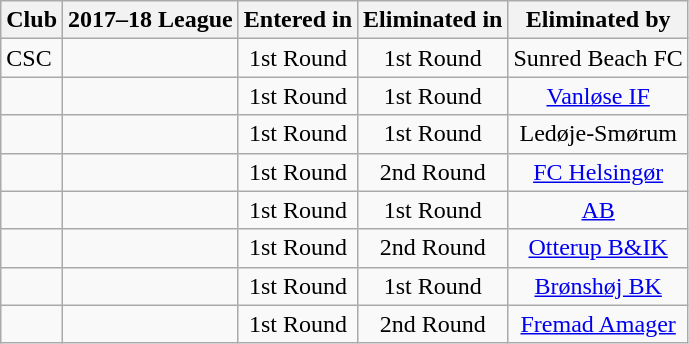<table class="wikitable sortable">
<tr>
<th>Club</th>
<th>2017–18 League</th>
<th>Entered in</th>
<th>Eliminated in</th>
<th>Eliminated by</th>
</tr>
<tr>
<td>CSC</td>
<td></td>
<td align="center">1st Round</td>
<td align="center">1st Round</td>
<td align="center">Sunred Beach FC</td>
</tr>
<tr>
<td></td>
<td></td>
<td align="center">1st Round</td>
<td align="center">1st Round</td>
<td align="center"><a href='#'>Vanløse IF</a></td>
</tr>
<tr>
<td></td>
<td></td>
<td align="center">1st Round</td>
<td align="center">1st Round</td>
<td align="center">Ledøje-Smørum</td>
</tr>
<tr>
<td></td>
<td></td>
<td align="center">1st Round</td>
<td align="center">2nd Round</td>
<td align="center"><a href='#'>FC Helsingør</a></td>
</tr>
<tr>
<td></td>
<td></td>
<td align="center">1st Round</td>
<td align="center">1st Round</td>
<td align="center"><a href='#'>AB</a></td>
</tr>
<tr>
<td></td>
<td></td>
<td align="center">1st Round</td>
<td align="center">2nd Round</td>
<td align="center"><a href='#'>Otterup B&IK</a></td>
</tr>
<tr>
<td></td>
<td></td>
<td align="center">1st Round</td>
<td align="center">1st Round</td>
<td align="center"><a href='#'>Brønshøj BK</a></td>
</tr>
<tr>
<td></td>
<td></td>
<td align="center">1st Round</td>
<td align="center">2nd Round</td>
<td align="center"><a href='#'>Fremad Amager</a></td>
</tr>
</table>
